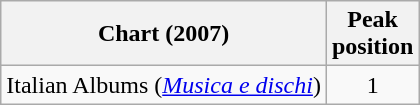<table class="wikitable plainrowheaders">
<tr>
<th scope="col">Chart (2007)</th>
<th scope="col">Peak<br>position</th>
</tr>
<tr>
<td>Italian Albums (<em><a href='#'>Musica e dischi</a></em>)</td>
<td align="center">1</td>
</tr>
</table>
